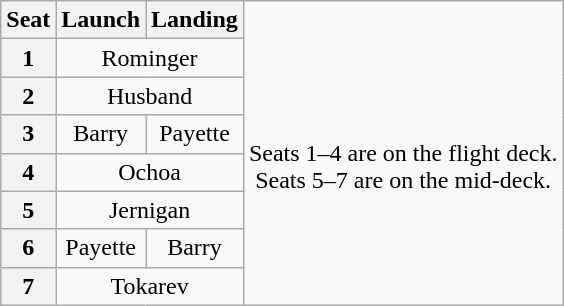<table class="wikitable" style="text-align:center">
<tr>
<th>Seat</th>
<th>Launch</th>
<th>Landing</th>
<td rowspan=8><br>Seats 1–4 are on the flight deck.<br>Seats 5–7 are on the mid-deck.</td>
</tr>
<tr>
<th>1</th>
<td colspan=2>Rominger</td>
</tr>
<tr>
<th>2</th>
<td colspan=2>Husband</td>
</tr>
<tr>
<th>3</th>
<td>Barry</td>
<td>Payette</td>
</tr>
<tr>
<th>4</th>
<td colspan=2>Ochoa</td>
</tr>
<tr>
<th>5</th>
<td colspan=2>Jernigan</td>
</tr>
<tr>
<th>6</th>
<td>Payette</td>
<td>Barry</td>
</tr>
<tr>
<th>7</th>
<td colspan=2>Tokarev</td>
</tr>
</table>
